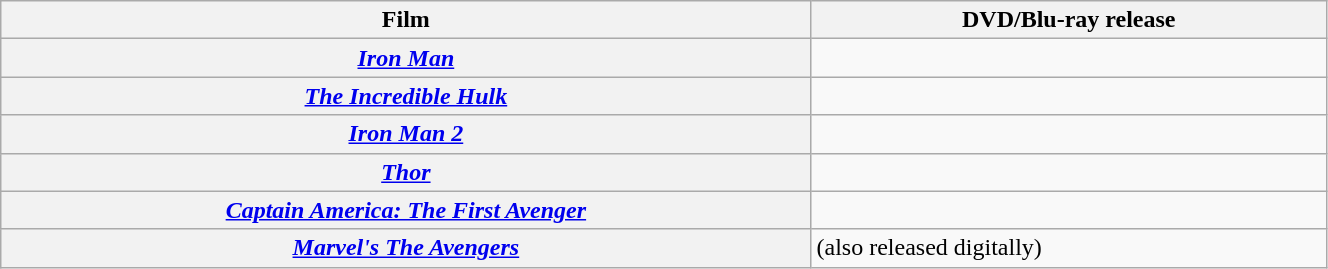<table class="wikitable plainrowheaders" style="text-align: left; width: 70%;">
<tr>
<th scope="col">Film</th>
<th scope="col">DVD/Blu-ray release</th>
</tr>
<tr>
<th scope="row"><em><a href='#'>Iron Man</a></em></th>
<td></td>
</tr>
<tr>
<th scope="row"><em><a href='#'>The Incredible Hulk</a></em></th>
<td></td>
</tr>
<tr>
<th scope="row"><em><a href='#'>Iron Man 2</a></em></th>
<td></td>
</tr>
<tr>
<th scope="row"><em><a href='#'>Thor</a></em></th>
<td></td>
</tr>
<tr>
<th scope="row"><em><a href='#'>Captain America: The First Avenger</a></em></th>
<td></td>
</tr>
<tr>
<th scope="row"><em><a href='#'>Marvel's The Avengers</a></em></th>
<td> (also released digitally)</td>
</tr>
</table>
